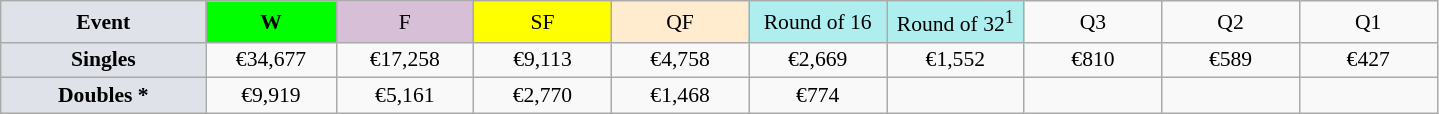<table class=wikitable style=font-size:90%;text-align:center>
<tr>
<td style="width:130px; background:#dfe2e9;"><strong>Event</strong></td>
<td style="width:80px; background:lime;"><strong>W</strong></td>
<td style="width:85px; background:thistle;">F</td>
<td style="width:85px; background:#ff0;">SF</td>
<td style="width:85px; background:#ffebcd;">QF</td>
<td style="width:85px; background:#afeeee;">Round of 16</td>
<td style="width:85px; background:#afeeee;">Round of 32<sup>1</sup></td>
<td width=85>Q3</td>
<td width=85>Q2</td>
<td width=85>Q1</td>
</tr>
<tr>
<td style="background:#dfe2e9;"><strong>Singles</strong></td>
<td>€34,677</td>
<td>€17,258</td>
<td>€9,113</td>
<td>€4,758</td>
<td>€2,669</td>
<td>€1,552</td>
<td>€810</td>
<td>€589</td>
<td>€427</td>
</tr>
<tr>
<td style="background:#dfe2e9;"><strong>Doubles *</strong></td>
<td>€9,919</td>
<td>€5,161</td>
<td>€2,770</td>
<td>€1,468</td>
<td>€774</td>
<td></td>
<td></td>
<td></td>
<td></td>
</tr>
</table>
